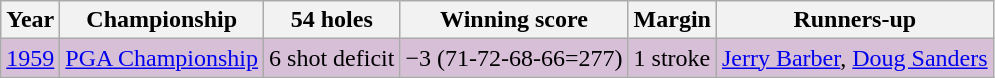<table class="wikitable">
<tr>
<th>Year</th>
<th>Championship</th>
<th>54 holes</th>
<th>Winning score</th>
<th>Margin</th>
<th>Runners-up</th>
</tr>
<tr style="background:#D8BFD8;">
<td><a href='#'>1959</a></td>
<td><a href='#'>PGA Championship</a></td>
<td>6 shot deficit</td>
<td>−3 (71-72-68-66=277)</td>
<td>1 stroke</td>
<td> <a href='#'>Jerry Barber</a>,  <a href='#'>Doug Sanders</a></td>
</tr>
</table>
